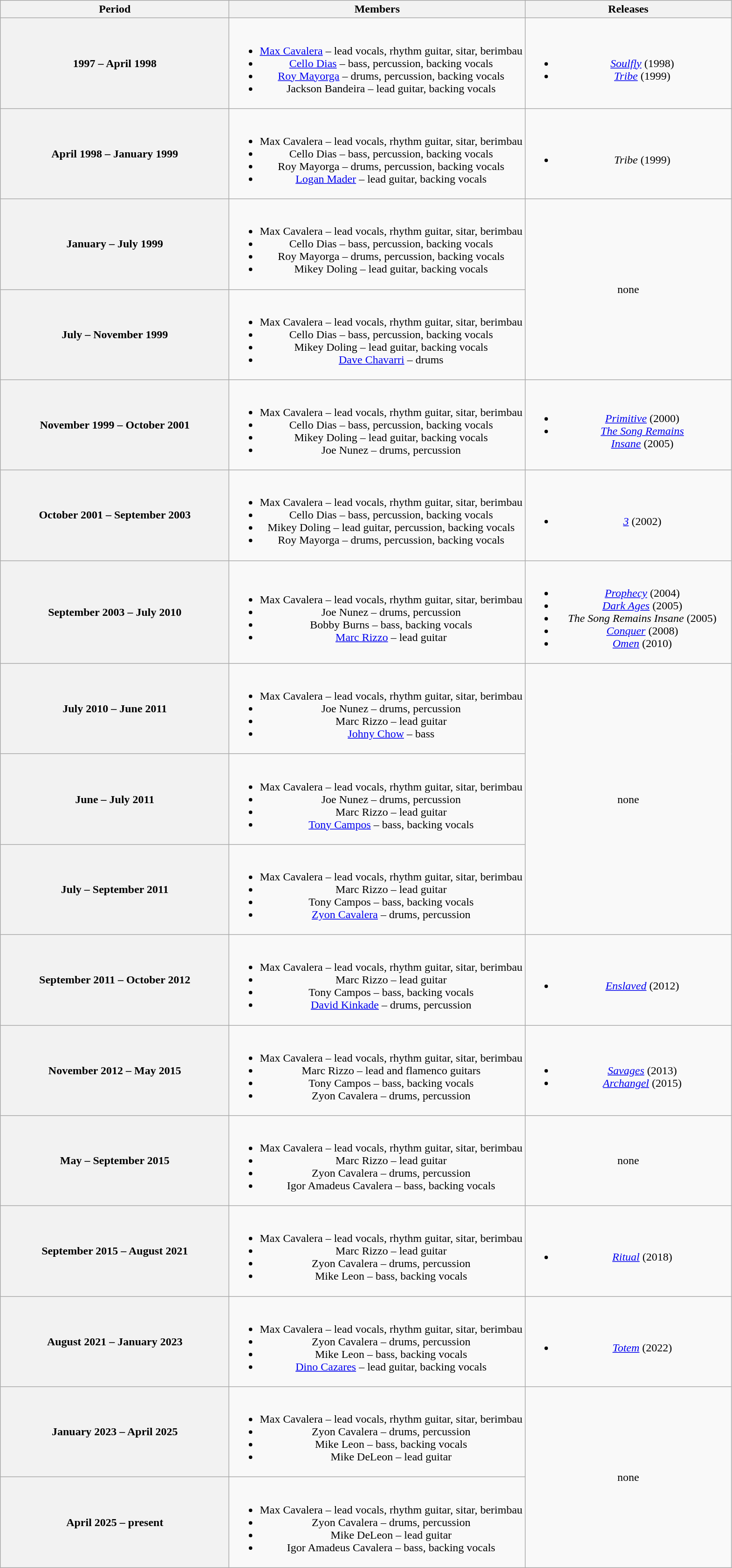<table class="wikitable plainrowheaders" style="text-align:center;">
<tr>
<th scope="col" style="width:20em;">Period</th>
<th scope="col" style="width:26em;">Members</th>
<th scope="col" style="width:18em;">Releases</th>
</tr>
<tr>
<th scope="col">1997 – April 1998</th>
<td><br><ul><li><a href='#'>Max Cavalera</a> – lead vocals, rhythm guitar, sitar, berimbau</li><li><a href='#'>Cello Dias</a> – bass, percussion, backing vocals</li><li><a href='#'>Roy Mayorga</a> – drums, percussion, backing vocals</li><li>Jackson Bandeira – lead guitar, backing vocals</li></ul></td>
<td><br><ul><li><em><a href='#'>Soulfly</a></em> (1998)</li><li><em><a href='#'>Tribe</a></em> (1999) </li></ul></td>
</tr>
<tr>
<th scope="col">April 1998 – January 1999</th>
<td><br><ul><li>Max Cavalera – lead vocals, rhythm guitar, sitar, berimbau</li><li>Cello Dias – bass, percussion, backing vocals</li><li>Roy Mayorga – drums, percussion, backing vocals</li><li><a href='#'>Logan Mader</a> – lead guitar, backing vocals</li></ul></td>
<td><br><ul><li><em>Tribe</em> (1999)</li></ul></td>
</tr>
<tr>
<th scope="col">January – July 1999</th>
<td><br><ul><li>Max Cavalera – lead vocals, rhythm guitar, sitar, berimbau</li><li>Cello Dias – bass, percussion, backing vocals</li><li>Roy Mayorga – drums, percussion, backing vocals</li><li>Mikey Doling – lead guitar, backing vocals</li></ul></td>
<td rowspan="2">none</td>
</tr>
<tr>
<th scope="col">July – November 1999</th>
<td><br><ul><li>Max Cavalera – lead vocals, rhythm guitar, sitar, berimbau</li><li>Cello Dias – bass, percussion, backing vocals</li><li>Mikey Doling – lead guitar, backing vocals</li><li><a href='#'>Dave Chavarri</a> – drums </li></ul></td>
</tr>
<tr>
<th scope="col">November 1999 – October 2001</th>
<td><br><ul><li>Max Cavalera – lead vocals, rhythm guitar, sitar, berimbau</li><li>Cello Dias – bass, percussion, backing vocals</li><li>Mikey Doling – lead guitar, backing vocals</li><li>Joe Nunez – drums, percussion</li></ul></td>
<td><br><ul><li><em><a href='#'>Primitive</a></em> (2000)</li><li><em><a href='#'>The Song Remains<br>Insane</a></em> (2005) </li></ul></td>
</tr>
<tr>
<th scope="col">October 2001 – September 2003</th>
<td><br><ul><li>Max Cavalera – lead vocals, rhythm guitar, sitar, berimbau</li><li>Cello Dias – bass, percussion, backing vocals</li><li>Mikey Doling – lead guitar, percussion, backing vocals</li><li>Roy Mayorga – drums, percussion, backing vocals</li></ul></td>
<td><br><ul><li><em><a href='#'>3</a></em> (2002)</li></ul></td>
</tr>
<tr>
<th scope="col">September 2003 – July 2010</th>
<td><br><ul><li>Max Cavalera – lead vocals, rhythm guitar, sitar, berimbau</li><li>Joe Nunez – drums, percussion</li><li>Bobby Burns – bass, backing vocals</li><li><a href='#'>Marc Rizzo</a> – lead guitar</li></ul></td>
<td><br><ul><li><em><a href='#'>Prophecy</a></em> (2004)</li><li><em><a href='#'>Dark Ages</a></em> (2005)</li><li><em>The Song Remains Insane</em> (2005)</li><li><em><a href='#'>Conquer</a></em> (2008)</li><li><em><a href='#'>Omen</a></em> (2010)</li></ul></td>
</tr>
<tr>
<th scope="col">July 2010 – June 2011</th>
<td><br><ul><li>Max Cavalera – lead vocals, rhythm guitar, sitar, berimbau</li><li>Joe Nunez – drums, percussion</li><li>Marc Rizzo – lead guitar</li><li><a href='#'>Johny Chow</a> – bass </li></ul></td>
<td rowspan="3">none</td>
</tr>
<tr>
<th scope="col">June – July 2011</th>
<td><br><ul><li>Max Cavalera – lead vocals, rhythm guitar, sitar, berimbau</li><li>Joe Nunez – drums, percussion</li><li>Marc Rizzo – lead guitar</li><li><a href='#'>Tony Campos</a> – bass, backing vocals</li></ul></td>
</tr>
<tr>
<th scope="col">July – September 2011</th>
<td><br><ul><li>Max Cavalera – lead vocals, rhythm guitar, sitar, berimbau</li><li>Marc Rizzo – lead guitar</li><li>Tony Campos – bass, backing vocals</li><li><a href='#'>Zyon Cavalera</a> – drums, percussion </li></ul></td>
</tr>
<tr>
<th scope="col">September 2011 – October 2012</th>
<td><br><ul><li>Max Cavalera – lead vocals, rhythm guitar, sitar, berimbau</li><li>Marc Rizzo – lead guitar</li><li>Tony Campos – bass, backing vocals</li><li><a href='#'>David Kinkade</a> – drums, percussion</li></ul></td>
<td><br><ul><li><em><a href='#'>Enslaved</a></em> (2012)</li></ul></td>
</tr>
<tr>
<th scope="col">November 2012 – May 2015</th>
<td><br><ul><li>Max Cavalera – lead vocals, rhythm guitar, sitar, berimbau</li><li>Marc Rizzo – lead and flamenco guitars</li><li>Tony Campos – bass, backing vocals</li><li>Zyon Cavalera – drums, percussion</li></ul></td>
<td><br><ul><li><em><a href='#'>Savages</a></em> (2013)</li><li><em><a href='#'>Archangel</a></em> (2015)</li></ul></td>
</tr>
<tr>
<th scope="col">May – September 2015</th>
<td><br><ul><li>Max Cavalera – lead vocals, rhythm guitar, sitar, berimbau</li><li>Marc Rizzo – lead guitar</li><li>Zyon Cavalera – drums, percussion</li><li>Igor Amadeus Cavalera – bass, backing vocals </li></ul></td>
<td>none</td>
</tr>
<tr>
<th scope="col">September 2015 – August 2021</th>
<td><br><ul><li>Max Cavalera – lead vocals, rhythm guitar, sitar, berimbau</li><li>Marc Rizzo – lead guitar</li><li>Zyon Cavalera – drums, percussion</li><li>Mike Leon – bass, backing vocals</li></ul></td>
<td><br><ul><li><em><a href='#'>Ritual</a></em> (2018)</li></ul></td>
</tr>
<tr>
<th scope="col">August 2021 – January 2023</th>
<td><br><ul><li>Max Cavalera – lead vocals, rhythm guitar, sitar, berimbau</li><li>Zyon Cavalera – drums, percussion</li><li>Mike Leon – bass, backing vocals</li><li><a href='#'>Dino Cazares</a> – lead guitar, backing vocals </li></ul></td>
<td><br><ul><li><em><a href='#'>Totem</a></em> (2022)</li></ul></td>
</tr>
<tr>
<th scope="col">January 2023 – April 2025</th>
<td><br><ul><li>Max Cavalera – lead vocals, rhythm guitar, sitar, berimbau</li><li>Zyon Cavalera – drums, percussion</li><li>Mike Leon – bass, backing vocals</li><li>Mike DeLeon – lead guitar </li></ul></td>
<td rowspan="2">none</td>
</tr>
<tr>
<th scope="col">April 2025 – present</th>
<td><br><ul><li>Max Cavalera – lead vocals, rhythm guitar, sitar, berimbau</li><li>Zyon Cavalera – drums, percussion</li><li>Mike DeLeon – lead guitar </li><li>Igor Amadeus Cavalera – bass, backing vocals </li></ul></td>
</tr>
</table>
